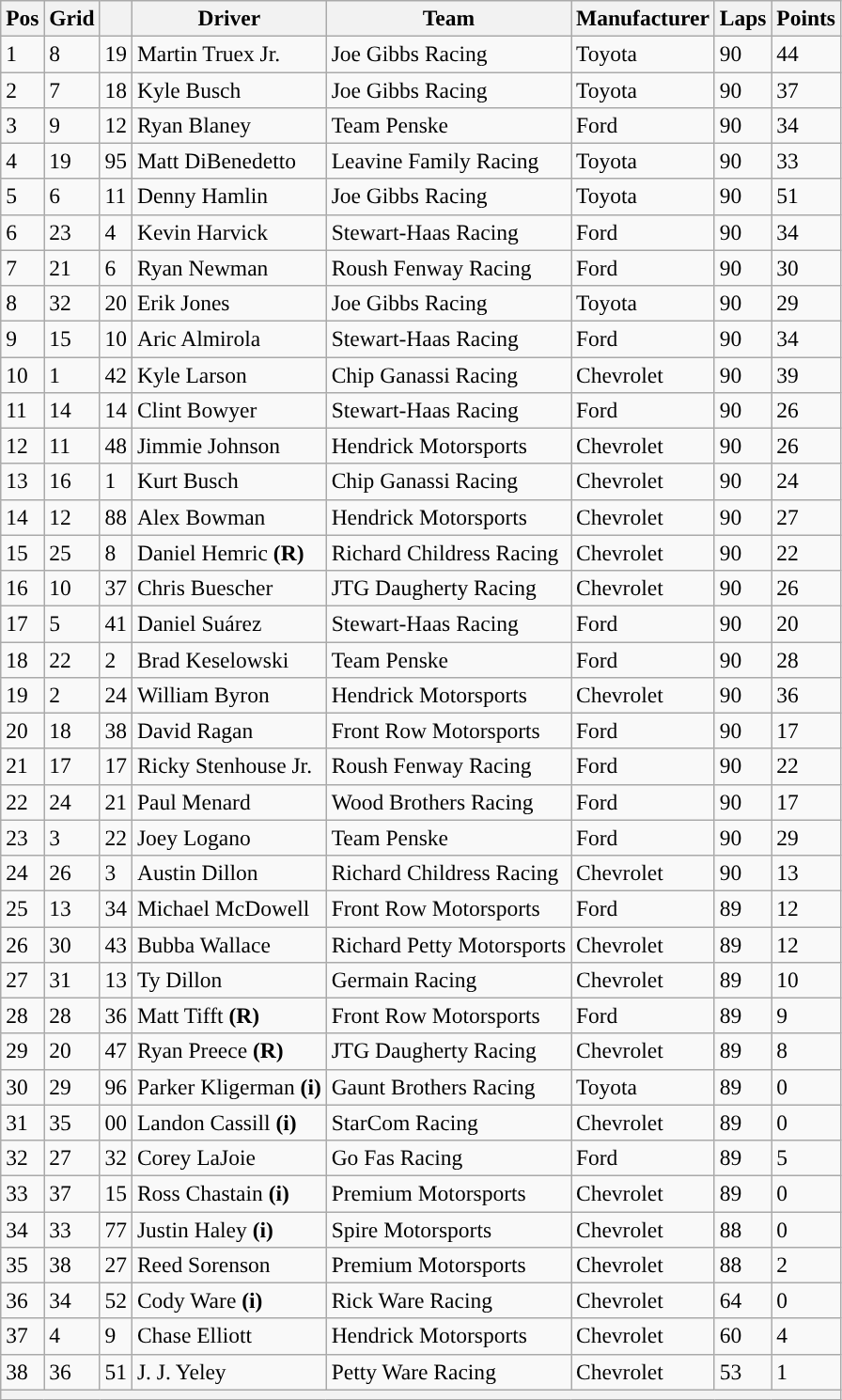<table class="wikitable" style="font-size:98%">
<tr>
<th>Pos</th>
<th>Grid</th>
<th></th>
<th>Driver</th>
<th>Team</th>
<th>Manufacturer</th>
<th>Laps</th>
<th>Points</th>
</tr>
<tr>
<td>1</td>
<td>8</td>
<td>19</td>
<td>Martin Truex Jr.</td>
<td>Joe Gibbs Racing</td>
<td>Toyota</td>
<td>90</td>
<td>44</td>
</tr>
<tr>
<td>2</td>
<td>7</td>
<td>18</td>
<td>Kyle Busch</td>
<td>Joe Gibbs Racing</td>
<td>Toyota</td>
<td>90</td>
<td>37</td>
</tr>
<tr>
<td>3</td>
<td>9</td>
<td>12</td>
<td>Ryan Blaney</td>
<td>Team Penske</td>
<td>Ford</td>
<td>90</td>
<td>34</td>
</tr>
<tr>
<td>4</td>
<td>19</td>
<td>95</td>
<td>Matt DiBenedetto</td>
<td>Leavine Family Racing</td>
<td>Toyota</td>
<td>90</td>
<td>33</td>
</tr>
<tr>
<td>5</td>
<td>6</td>
<td>11</td>
<td>Denny Hamlin</td>
<td>Joe Gibbs Racing</td>
<td>Toyota</td>
<td>90</td>
<td>51</td>
</tr>
<tr>
<td>6</td>
<td>23</td>
<td>4</td>
<td>Kevin Harvick</td>
<td>Stewart-Haas Racing</td>
<td>Ford</td>
<td>90</td>
<td>34</td>
</tr>
<tr>
<td>7</td>
<td>21</td>
<td>6</td>
<td>Ryan Newman</td>
<td>Roush Fenway Racing</td>
<td>Ford</td>
<td>90</td>
<td>30</td>
</tr>
<tr>
<td>8</td>
<td>32</td>
<td>20</td>
<td>Erik Jones</td>
<td>Joe Gibbs Racing</td>
<td>Toyota</td>
<td>90</td>
<td>29</td>
</tr>
<tr>
<td>9</td>
<td>15</td>
<td>10</td>
<td>Aric Almirola</td>
<td>Stewart-Haas Racing</td>
<td>Ford</td>
<td>90</td>
<td>34</td>
</tr>
<tr>
<td>10</td>
<td>1</td>
<td>42</td>
<td>Kyle Larson</td>
<td>Chip Ganassi Racing</td>
<td>Chevrolet</td>
<td>90</td>
<td>39</td>
</tr>
<tr>
<td>11</td>
<td>14</td>
<td>14</td>
<td>Clint Bowyer</td>
<td>Stewart-Haas Racing</td>
<td>Ford</td>
<td>90</td>
<td>26</td>
</tr>
<tr>
<td>12</td>
<td>11</td>
<td>48</td>
<td>Jimmie Johnson</td>
<td>Hendrick Motorsports</td>
<td>Chevrolet</td>
<td>90</td>
<td>26</td>
</tr>
<tr>
<td>13</td>
<td>16</td>
<td>1</td>
<td>Kurt Busch</td>
<td>Chip Ganassi Racing</td>
<td>Chevrolet</td>
<td>90</td>
<td>24</td>
</tr>
<tr>
<td>14</td>
<td>12</td>
<td>88</td>
<td>Alex Bowman</td>
<td>Hendrick Motorsports</td>
<td>Chevrolet</td>
<td>90</td>
<td>27</td>
</tr>
<tr>
<td>15</td>
<td>25</td>
<td>8</td>
<td>Daniel Hemric <strong>(R)</strong></td>
<td>Richard Childress Racing</td>
<td>Chevrolet</td>
<td>90</td>
<td>22</td>
</tr>
<tr>
<td>16</td>
<td>10</td>
<td>37</td>
<td>Chris Buescher</td>
<td>JTG Daugherty Racing</td>
<td>Chevrolet</td>
<td>90</td>
<td>26</td>
</tr>
<tr>
<td>17</td>
<td>5</td>
<td>41</td>
<td>Daniel Suárez</td>
<td>Stewart-Haas Racing</td>
<td>Ford</td>
<td>90</td>
<td>20</td>
</tr>
<tr>
<td>18</td>
<td>22</td>
<td>2</td>
<td>Brad Keselowski</td>
<td>Team Penske</td>
<td>Ford</td>
<td>90</td>
<td>28</td>
</tr>
<tr>
<td>19</td>
<td>2</td>
<td>24</td>
<td>William Byron</td>
<td>Hendrick Motorsports</td>
<td>Chevrolet</td>
<td>90</td>
<td>36</td>
</tr>
<tr>
<td>20</td>
<td>18</td>
<td>38</td>
<td>David Ragan</td>
<td>Front Row Motorsports</td>
<td>Ford</td>
<td>90</td>
<td>17</td>
</tr>
<tr>
<td>21</td>
<td>17</td>
<td>17</td>
<td>Ricky Stenhouse Jr.</td>
<td>Roush Fenway Racing</td>
<td>Ford</td>
<td>90</td>
<td>22</td>
</tr>
<tr>
<td>22</td>
<td>24</td>
<td>21</td>
<td>Paul Menard</td>
<td>Wood Brothers Racing</td>
<td>Ford</td>
<td>90</td>
<td>17</td>
</tr>
<tr>
<td>23</td>
<td>3</td>
<td>22</td>
<td>Joey Logano</td>
<td>Team Penske</td>
<td>Ford</td>
<td>90</td>
<td>29</td>
</tr>
<tr>
<td>24</td>
<td>26</td>
<td>3</td>
<td>Austin Dillon</td>
<td>Richard Childress Racing</td>
<td>Chevrolet</td>
<td>90</td>
<td>13</td>
</tr>
<tr>
<td>25</td>
<td>13</td>
<td>34</td>
<td>Michael McDowell</td>
<td>Front Row Motorsports</td>
<td>Ford</td>
<td>89</td>
<td>12</td>
</tr>
<tr>
<td>26</td>
<td>30</td>
<td>43</td>
<td>Bubba Wallace</td>
<td>Richard Petty Motorsports</td>
<td>Chevrolet</td>
<td>89</td>
<td>12</td>
</tr>
<tr>
<td>27</td>
<td>31</td>
<td>13</td>
<td>Ty Dillon</td>
<td>Germain Racing</td>
<td>Chevrolet</td>
<td>89</td>
<td>10</td>
</tr>
<tr>
<td>28</td>
<td>28</td>
<td>36</td>
<td>Matt Tifft <strong>(R)</strong></td>
<td>Front Row Motorsports</td>
<td>Ford</td>
<td>89</td>
<td>9</td>
</tr>
<tr>
<td>29</td>
<td>20</td>
<td>47</td>
<td>Ryan Preece <strong>(R)</strong></td>
<td>JTG Daugherty Racing</td>
<td>Chevrolet</td>
<td>89</td>
<td>8</td>
</tr>
<tr>
<td>30</td>
<td>29</td>
<td>96</td>
<td>Parker Kligerman <strong>(i)</strong></td>
<td>Gaunt Brothers Racing</td>
<td>Toyota</td>
<td>89</td>
<td>0</td>
</tr>
<tr>
<td>31</td>
<td>35</td>
<td>00</td>
<td>Landon Cassill <strong>(i)</strong></td>
<td>StarCom Racing</td>
<td>Chevrolet</td>
<td>89</td>
<td>0</td>
</tr>
<tr>
<td>32</td>
<td>27</td>
<td>32</td>
<td>Corey LaJoie</td>
<td>Go Fas Racing</td>
<td>Ford</td>
<td>89</td>
<td>5</td>
</tr>
<tr>
<td>33</td>
<td>37</td>
<td>15</td>
<td>Ross Chastain <strong>(i)</strong></td>
<td>Premium Motorsports</td>
<td>Chevrolet</td>
<td>89</td>
<td>0</td>
</tr>
<tr>
<td>34</td>
<td>33</td>
<td>77</td>
<td>Justin Haley <strong>(i)</strong></td>
<td>Spire Motorsports</td>
<td>Chevrolet</td>
<td>88</td>
<td>0</td>
</tr>
<tr>
<td>35</td>
<td>38</td>
<td>27</td>
<td>Reed Sorenson</td>
<td>Premium Motorsports</td>
<td>Chevrolet</td>
<td>88</td>
<td>2</td>
</tr>
<tr>
<td>36</td>
<td>34</td>
<td>52</td>
<td>Cody Ware <strong>(i)</strong></td>
<td>Rick Ware Racing</td>
<td>Chevrolet</td>
<td>64</td>
<td>0</td>
</tr>
<tr>
<td>37</td>
<td>4</td>
<td>9</td>
<td>Chase Elliott</td>
<td>Hendrick Motorsports</td>
<td>Chevrolet</td>
<td>60</td>
<td>4</td>
</tr>
<tr>
<td>38</td>
<td>36</td>
<td>51</td>
<td>J. J. Yeley</td>
<td>Petty Ware Racing</td>
<td>Chevrolet</td>
<td>53</td>
<td>1</td>
</tr>
<tr>
<th colspan="8"></th>
</tr>
</table>
